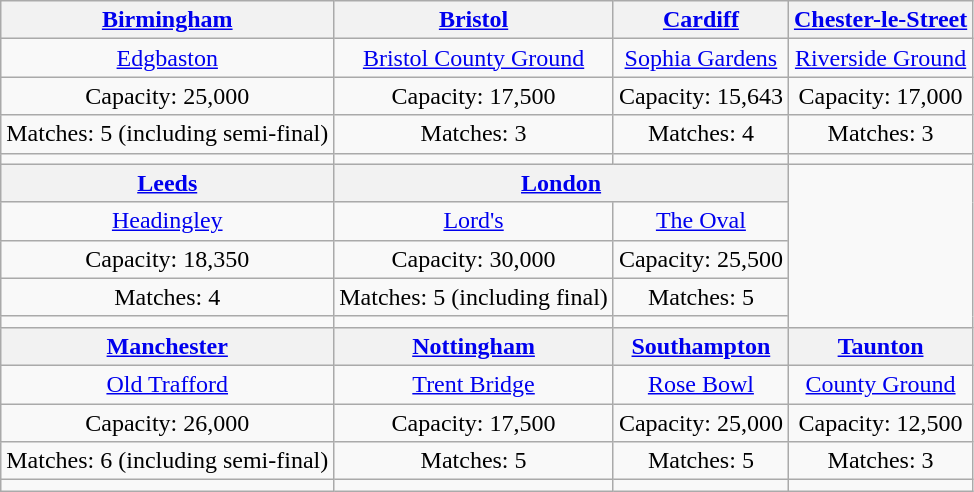<table class="wikitable" style="text-align:center">
<tr>
<th><a href='#'>Birmingham</a></th>
<th><a href='#'>Bristol</a></th>
<th><a href='#'>Cardiff</a></th>
<th><a href='#'>Chester-le-Street</a></th>
</tr>
<tr>
<td><a href='#'>Edgbaston</a></td>
<td><a href='#'>Bristol County Ground</a></td>
<td><a href='#'>Sophia Gardens</a></td>
<td><a href='#'>Riverside Ground</a></td>
</tr>
<tr>
<td>Capacity: 25,000</td>
<td>Capacity: 17,500</td>
<td>Capacity: 15,643</td>
<td>Capacity: 17,000</td>
</tr>
<tr>
<td>Matches: 5 (including semi-final)</td>
<td>Matches: 3</td>
<td>Matches: 4</td>
<td>Matches: 3</td>
</tr>
<tr>
<td></td>
<td></td>
<td></td>
<td></td>
</tr>
<tr>
<th><a href='#'>Leeds</a></th>
<th colspan="2"><a href='#'>London</a></th>
<td rowspan="5"></td>
</tr>
<tr>
<td><a href='#'>Headingley</a></td>
<td><a href='#'>Lord's</a></td>
<td><a href='#'>The Oval</a></td>
</tr>
<tr>
<td>Capacity: 18,350</td>
<td>Capacity: 30,000</td>
<td>Capacity: 25,500</td>
</tr>
<tr>
<td>Matches: 4</td>
<td>Matches: 5 (including final)</td>
<td>Matches: 5</td>
</tr>
<tr>
<td></td>
<td></td>
<td></td>
</tr>
<tr>
<th><a href='#'>Manchester</a></th>
<th><a href='#'>Nottingham</a></th>
<th><a href='#'>Southampton</a></th>
<th><a href='#'>Taunton</a></th>
</tr>
<tr>
<td><a href='#'>Old Trafford</a></td>
<td><a href='#'>Trent Bridge</a></td>
<td><a href='#'>Rose Bowl</a></td>
<td><a href='#'>County Ground</a></td>
</tr>
<tr>
<td>Capacity: 26,000</td>
<td>Capacity: 17,500</td>
<td>Capacity: 25,000</td>
<td>Capacity: 12,500</td>
</tr>
<tr>
<td>Matches: 6 (including semi-final)</td>
<td>Matches: 5</td>
<td>Matches: 5</td>
<td>Matches: 3</td>
</tr>
<tr>
<td></td>
<td></td>
<td></td>
<td></td>
</tr>
</table>
